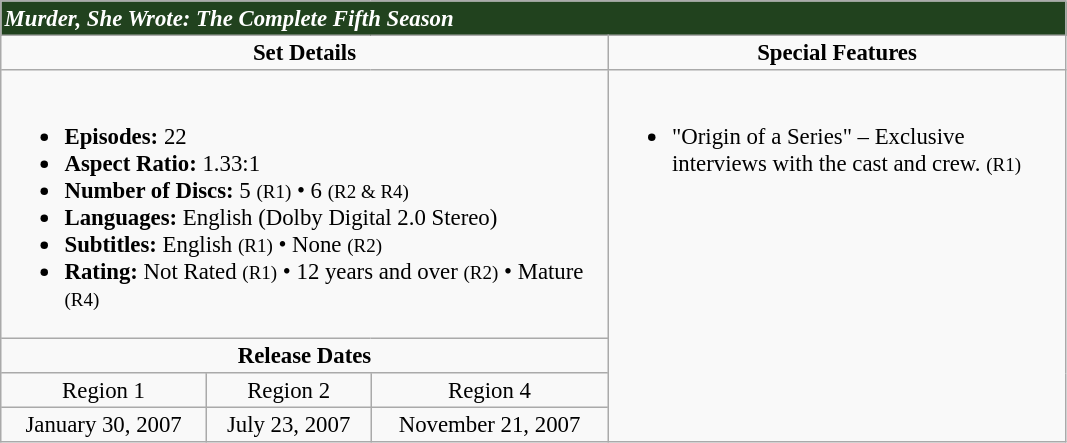<table border="2" cellpadding="2" cellspacing="0" style="margin: 0 1em 0 0; background: #f9f9f9; border: 1px #aaa solid; border-collapse: collapse; font-size: 95%;">
<tr style="background:#21421E">
<td colspan="5" style="color:white"><strong><em>Murder, She Wrote: The Complete Fifth Season</em></strong></td>
</tr>
<tr valign="top">
<td align="center" width="400" colspan="3"><strong>Set Details</strong></td>
<td width="300" align="center"><strong>Special Features</strong></td>
</tr>
<tr valign="top">
<td colspan="3" align="left" width="400"><br><ul><li><strong>Episodes:</strong> 22</li><li><strong>Aspect Ratio:</strong> 1.33:1</li><li><strong>Number of Discs:</strong> 5 <small>(R1)</small> • 6 <small>(R2 & R4)</small></li><li><strong>Languages:</strong> English (Dolby Digital 2.0 Stereo)</li><li><strong>Subtitles:</strong> English <small>(R1)</small> • None <small>(R2)</small></li><li><strong>Rating:</strong> Not Rated <small>(R1)</small> • 12 years and over <small>(R2)</small> • Mature <small>(R4)</small></li></ul></td>
<td rowspan="4" align="left" width="300"><br><ul><li>"Origin of a Series" – Exclusive interviews with the cast and crew. <small>(R1)</small></li></ul></td>
</tr>
<tr>
<td colspan="3" align="center"><strong>Release Dates</strong></td>
</tr>
<tr>
<td align="center">Region 1</td>
<td align="center">Region 2</td>
<td align="center">Region 4</td>
</tr>
<tr>
<td align="center">January 30, 2007</td>
<td align="center">July 23, 2007</td>
<td align="center">November 21, 2007</td>
</tr>
</table>
